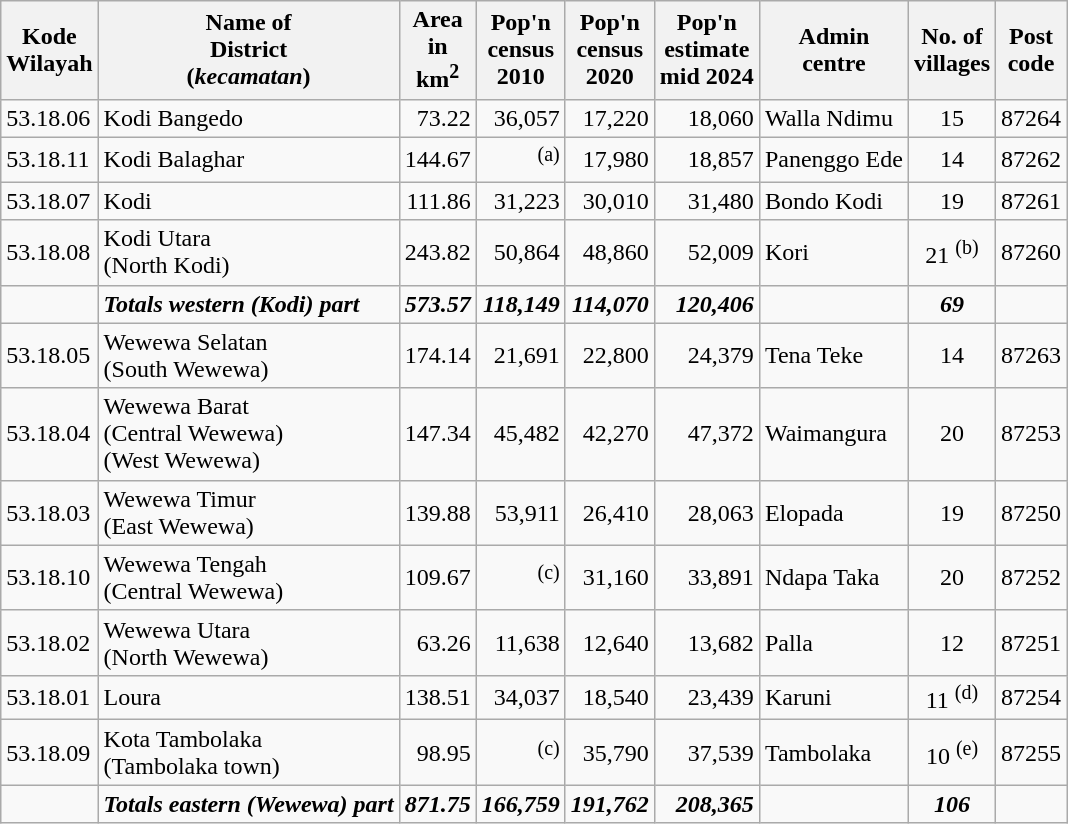<table class="sortable wikitable">
<tr>
<th>Kode<br>Wilayah</th>
<th>Name of<br>District<br>(<em>kecamatan</em>)</th>
<th>Area <br>in<br>km<sup>2</sup></th>
<th>Pop'n<br>census<br>2010</th>
<th>Pop'n<br>census<br>2020</th>
<th>Pop'n<br>estimate<br>mid 2024</th>
<th>Admin <br> centre</th>
<th>No. of<br>villages</th>
<th>Post<br>code</th>
</tr>
<tr>
<td>53.18.06</td>
<td>Kodi Bangedo </td>
<td align="right">73.22</td>
<td align="right">36,057</td>
<td align="right">17,220</td>
<td align="right">18,060</td>
<td>Walla Ndimu</td>
<td align="center">15</td>
<td>87264</td>
</tr>
<tr>
<td>53.18.11</td>
<td>Kodi Balaghar </td>
<td align="right">144.67</td>
<td align="right"><sup>(a)</sup></td>
<td align="right">17,980</td>
<td align="right">18,857</td>
<td>Panenggo Ede</td>
<td align="center">14</td>
<td>87262</td>
</tr>
<tr>
<td>53.18.07</td>
<td>Kodi </td>
<td align="right">111.86</td>
<td align="right">31,223</td>
<td align="right">30,010</td>
<td align="right">31,480</td>
<td>Bondo Kodi</td>
<td align="center">19</td>
<td>87261</td>
</tr>
<tr>
<td>53.18.08</td>
<td>Kodi Utara  <br>(North Kodi)</td>
<td align="right">243.82</td>
<td align="right">50,864</td>
<td align="right">48,860</td>
<td align="right">52,009</td>
<td>Kori</td>
<td align="center">21 <sup>(b)</sup></td>
<td>87260</td>
</tr>
<tr>
<td></td>
<td><strong><em>Totals western (Kodi) part</em></strong></td>
<td align="right"><strong><em>573.57</em></strong></td>
<td align="right"><strong><em>118,149</em></strong></td>
<td align="right"><strong><em>114,070</em></strong></td>
<td align="right"><strong><em>120,406</em></strong></td>
<td></td>
<td align="center"><strong><em>69</em></strong></td>
<td></td>
</tr>
<tr>
<td>53.18.05</td>
<td>Wewewa Selatan  <br>(South Wewewa)</td>
<td align="right">174.14</td>
<td align="right">21,691</td>
<td align="right">22,800</td>
<td align="right">24,379</td>
<td>Tena Teke</td>
<td align="center">14</td>
<td>87263</td>
</tr>
<tr>
<td>53.18.04</td>
<td>Wewewa Barat  <br>(Central Wewewa) <br>(West Wewewa)</td>
<td align="right">147.34</td>
<td align="right">45,482</td>
<td align="right">42,270</td>
<td align="right">47,372</td>
<td>Waimangura</td>
<td align="center">20</td>
<td>87253</td>
</tr>
<tr>
<td>53.18.03</td>
<td>Wewewa Timur  <br>(East Wewewa)</td>
<td align="right">139.88</td>
<td align="right">53,911</td>
<td align="right">26,410</td>
<td align="right">28,063</td>
<td>Elopada</td>
<td align="center">19</td>
<td>87250</td>
</tr>
<tr>
<td>53.18.10</td>
<td>Wewewa Tengah  <br>(Central Wewewa)</td>
<td align="right">109.67</td>
<td align="right"><sup>(c)</sup></td>
<td align="right">31,160</td>
<td align="right">33,891</td>
<td>Ndapa Taka</td>
<td align="center">20</td>
<td>87252</td>
</tr>
<tr>
<td>53.18.02</td>
<td>Wewewa Utara  <br>(North Wewewa)</td>
<td align="right">63.26</td>
<td align="right">11,638</td>
<td align="right">12,640</td>
<td align="right">13,682</td>
<td>Palla</td>
<td align="center">12</td>
<td>87251</td>
</tr>
<tr>
<td>53.18.01</td>
<td>Loura </td>
<td align="right">138.51</td>
<td align="right">34,037</td>
<td align="right">18,540</td>
<td align="right">23,439</td>
<td>Karuni</td>
<td align="center">11 <sup>(d)</sup></td>
<td>87254</td>
</tr>
<tr>
<td>53.18.09</td>
<td>Kota Tambolaka  <br> (Tambolaka town)</td>
<td align="right">98.95</td>
<td align="right"><sup>(c)</sup></td>
<td align="right">35,790</td>
<td align="right">37,539</td>
<td>Tambolaka</td>
<td align="center">10 <sup>(e)</sup></td>
<td>87255</td>
</tr>
<tr>
<td></td>
<td><strong><em>Totals eastern (Wewewa) part</em></strong></td>
<td align="right"><strong><em>871.75</em></strong></td>
<td align="right"><strong><em>166,759</em></strong></td>
<td align="right"><strong><em>191,762</em></strong></td>
<td align="right"><strong><em>208,365</em></strong></td>
<td></td>
<td align="center"><strong><em>106</em></strong></td>
<td></td>
</tr>
</table>
